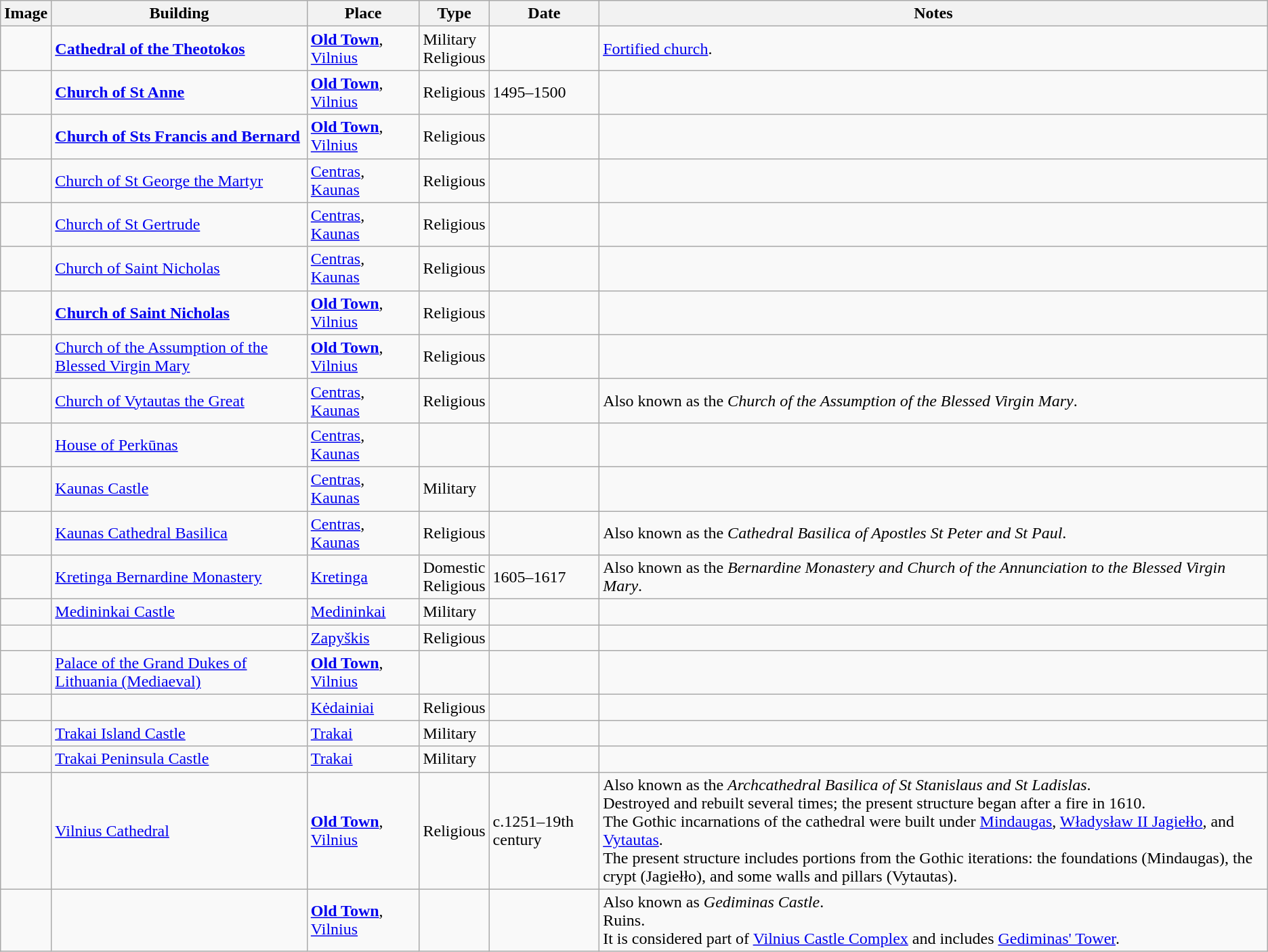<table class="wikitable sortable mw-collapsible mw-collapsed">
<tr>
<th>Image</th>
<th>Building</th>
<th>Place</th>
<th>Type</th>
<th>Date</th>
<th>Notes</th>
</tr>
<tr>
<td></td>
<td><a href='#'><strong>Cathedral of the Theotokos</strong></a></td>
<td><strong><a href='#'>Old Town</a></strong>, <a href='#'>Vilnius</a></td>
<td>Military<br>Religious</td>
<td></td>
<td><a href='#'>Fortified church</a>.</td>
</tr>
<tr>
<td></td>
<td><a href='#'><strong>Church of St Anne</strong></a></td>
<td><strong><a href='#'>Old Town</a></strong>, <a href='#'>Vilnius</a></td>
<td>Religious</td>
<td>1495–1500</td>
<td></td>
</tr>
<tr>
<td></td>
<td><a href='#'><strong>Church of Sts Francis and Bernard</strong></a></td>
<td><strong><a href='#'>Old Town</a></strong>, <a href='#'>Vilnius</a></td>
<td>Religious</td>
<td></td>
<td></td>
</tr>
<tr>
<td></td>
<td><a href='#'>Church of St George the Martyr</a></td>
<td><a href='#'>Centras</a>, <a href='#'>Kaunas</a></td>
<td>Religious</td>
<td></td>
<td></td>
</tr>
<tr>
<td></td>
<td><a href='#'>Church of St Gertrude</a></td>
<td><a href='#'>Centras</a>, <a href='#'>Kaunas</a></td>
<td>Religious</td>
<td></td>
<td></td>
</tr>
<tr>
<td></td>
<td><a href='#'>Church of Saint Nicholas</a></td>
<td><a href='#'>Centras</a>, <a href='#'>Kaunas</a></td>
<td>Religious</td>
<td></td>
<td></td>
</tr>
<tr>
<td></td>
<td><a href='#'><strong>Church of Saint Nicholas</strong></a></td>
<td><strong><a href='#'>Old Town</a></strong>, <a href='#'>Vilnius</a></td>
<td>Religious</td>
<td></td>
<td></td>
</tr>
<tr>
<td></td>
<td><a href='#'>Church of the Assumption of the Blessed Virgin Mary</a></td>
<td><strong><a href='#'>Old Town</a></strong>, <a href='#'>Vilnius</a></td>
<td>Religious</td>
<td></td>
<td></td>
</tr>
<tr>
<td></td>
<td><a href='#'>Church of Vytautas the Great</a></td>
<td><a href='#'>Centras</a>, <a href='#'>Kaunas</a></td>
<td>Religious</td>
<td></td>
<td>Also known as the <em>Church of the Assumption of the Blessed Virgin Mary</em>.</td>
</tr>
<tr>
<td></td>
<td><a href='#'>House of Perkūnas</a></td>
<td><a href='#'>Centras</a>, <a href='#'>Kaunas</a></td>
<td></td>
<td></td>
<td></td>
</tr>
<tr>
<td></td>
<td><a href='#'>Kaunas Castle</a></td>
<td><a href='#'>Centras</a>, <a href='#'>Kaunas</a></td>
<td>Military</td>
<td></td>
<td></td>
</tr>
<tr>
<td></td>
<td><a href='#'>Kaunas Cathedral Basilica</a></td>
<td><a href='#'>Centras</a>, <a href='#'>Kaunas</a></td>
<td>Religious</td>
<td></td>
<td>Also known as the <em>Cathedral Basilica of Apostles St Peter and St Paul</em>.</td>
</tr>
<tr>
<td></td>
<td><a href='#'>Kretinga Bernardine Monastery</a></td>
<td><a href='#'>Kretinga</a></td>
<td>Domestic<br>Religious</td>
<td>1605–1617</td>
<td>Also known as the <em>Bernardine Monastery and Church of the Annunciation to the Blessed Virgin Mary</em>.</td>
</tr>
<tr>
<td></td>
<td><a href='#'>Medininkai Castle</a></td>
<td><a href='#'>Medininkai</a></td>
<td>Military</td>
<td></td>
<td></td>
</tr>
<tr>
<td></td>
<td></td>
<td><a href='#'>Zapyškis</a></td>
<td>Religious</td>
<td></td>
<td></td>
</tr>
<tr>
<td></td>
<td><a href='#'>Palace of the Grand Dukes of Lithuania (Mediaeval)</a></td>
<td><strong><a href='#'>Old Town</a></strong>, <a href='#'>Vilnius</a></td>
<td></td>
<td></td>
<td></td>
</tr>
<tr>
<td></td>
<td></td>
<td><a href='#'>Kėdainiai</a></td>
<td>Religious</td>
<td></td>
<td></td>
</tr>
<tr>
<td></td>
<td><a href='#'>Trakai Island Castle</a></td>
<td><a href='#'>Trakai</a></td>
<td>Military</td>
<td></td>
<td></td>
</tr>
<tr>
<td></td>
<td><a href='#'>Trakai Peninsula Castle</a></td>
<td><a href='#'>Trakai</a></td>
<td>Military</td>
<td></td>
<td></td>
</tr>
<tr>
<td></td>
<td><a href='#'>Vilnius Cathedral</a></td>
<td><strong><a href='#'>Old Town</a></strong>, <a href='#'>Vilnius</a></td>
<td>Religious</td>
<td>c.1251–19th century</td>
<td>Also known as the <em>Archcathedral Basilica of St Stanislaus and St Ladislas</em>.<br>Destroyed and rebuilt several times; the present structure began after a fire in 1610.<br>The Gothic incarnations of the cathedral were built under <a href='#'>Mindaugas</a>, <a href='#'>Władysław II Jagiełło</a>, and <a href='#'>Vytautas</a>.<br>The present structure includes portions from the Gothic iterations: the foundations (Mindaugas), the crypt (Jagiełło), and some walls and pillars (Vytautas).</td>
</tr>
<tr>
<td></td>
<td></td>
<td><strong><a href='#'>Old Town</a></strong>, <a href='#'>Vilnius</a></td>
<td></td>
<td></td>
<td>Also known as <em>Gediminas Castle</em>.<br>Ruins.<br>It is considered part of <a href='#'>Vilnius Castle Complex</a> and includes <a href='#'>Gediminas' Tower</a>.</td>
</tr>
</table>
